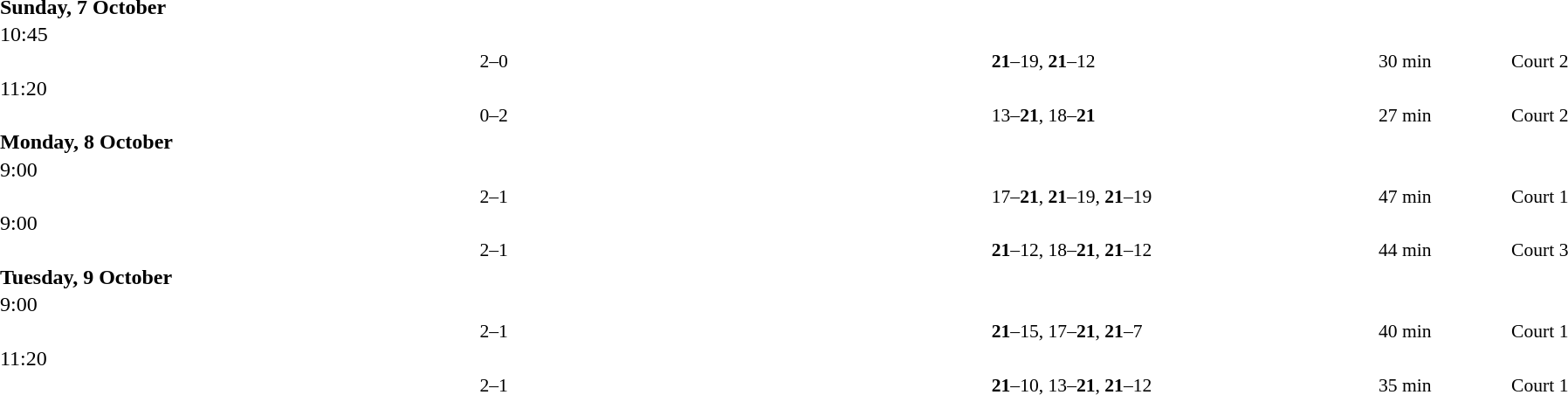<table style="width:100%;" cellspacing="1">
<tr>
<th width=25%></th>
<th width=10%></th>
<th width=25%></th>
</tr>
<tr>
<td><strong>Sunday, 7 October</strong></td>
</tr>
<tr>
<td>10:45</td>
</tr>
<tr style=font-size:90%>
<td align=right><strong></strong></td>
<td align=center>2–0</td>
<td></td>
<td><strong>21</strong>–19, <strong>21</strong>–12</td>
<td>30 min</td>
<td>Court 2</td>
</tr>
<tr>
<td>11:20</td>
</tr>
<tr style=font-size:90%>
<td align=right></td>
<td align=center>0–2</td>
<td><strong></strong></td>
<td>13–<strong>21</strong>, 18–<strong>21</strong></td>
<td>27 min</td>
<td>Court 2</td>
</tr>
<tr>
<td><strong>Monday, 8 October</strong></td>
</tr>
<tr>
<td>9:00</td>
</tr>
<tr style=font-size:90%>
<td align=right><strong></strong></td>
<td align=center>2–1</td>
<td></td>
<td>17–<strong>21</strong>, <strong>21</strong>–19, <strong>21</strong>–19</td>
<td>47 min</td>
<td>Court 1</td>
</tr>
<tr>
<td>9:00</td>
</tr>
<tr style=font-size:90%>
<td align=right><strong></strong></td>
<td align=center>2–1</td>
<td></td>
<td><strong>21</strong>–12, 18–<strong>21</strong>, <strong>21</strong>–12</td>
<td>44 min</td>
<td>Court 3</td>
</tr>
<tr>
<td><strong>Tuesday, 9 October</strong></td>
</tr>
<tr>
<td>9:00</td>
</tr>
<tr style=font-size:90%>
<td align=right><strong></strong></td>
<td align=center>2–1</td>
<td></td>
<td><strong>21</strong>–15, 17–<strong>21</strong>, <strong>21</strong>–7</td>
<td>40 min</td>
<td>Court 1</td>
</tr>
<tr>
<td>11:20</td>
</tr>
<tr style=font-size:90%>
<td align=right><strong></strong></td>
<td align=center>2–1</td>
<td></td>
<td><strong>21</strong>–10, 13–<strong>21</strong>, <strong>21</strong>–12</td>
<td>35 min</td>
<td>Court 1</td>
</tr>
</table>
